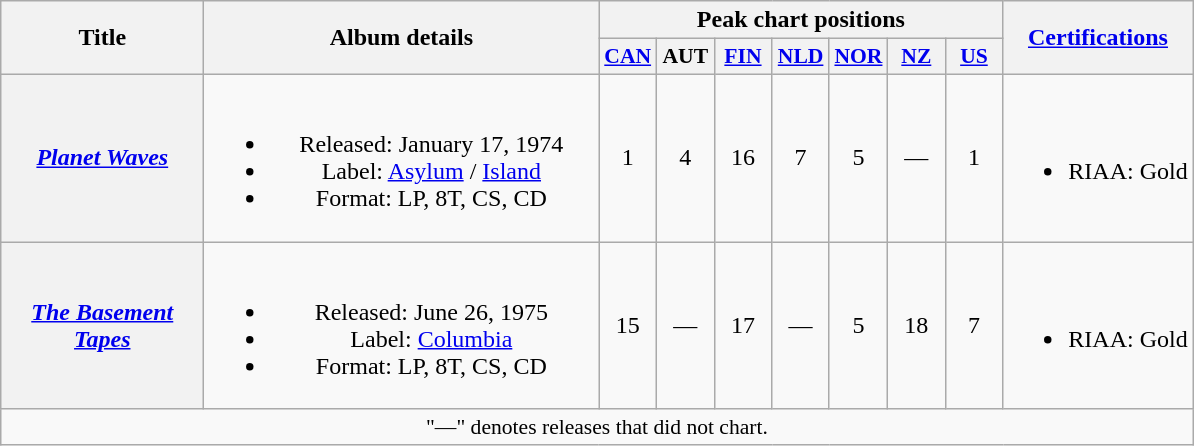<table class="wikitable plainrowheaders" style="text-align:center;">
<tr>
<th scope="col" rowspan="2" style="width:8em;">Title</th>
<th scope="col" rowspan="2" style="width:16em;">Album details</th>
<th scope="col" colspan="7">Peak chart positions</th>
<th scope="col" rowspan="2"><a href='#'>Certifications</a></th>
</tr>
<tr>
<th scope="col" style="width:2.2em;font-size:90%;"><a href='#'>CAN</a><br></th>
<th scope="col" style="width:2.2em;font-size:90%;">AUT</th>
<th scope="col" style="width:2.2em;font-size:90%;"><a href='#'>FIN</a><br></th>
<th scope="col" style="width:2.2em;font-size:90%;"><a href='#'>NLD</a></th>
<th scope="col" style="width:2.2em;font-size:90%;"><a href='#'>NOR</a></th>
<th scope="col" style="width:2.2em;font-size:90%;"><a href='#'>NZ</a></th>
<th scope="col" style="width:2.2em;font-size:90%;"><a href='#'>US</a></th>
</tr>
<tr>
<th scope="row"><em><a href='#'>Planet Waves</a></em></th>
<td><br><ul><li>Released: January 17, 1974</li><li>Label: <a href='#'>Asylum</a> / <a href='#'>Island</a></li><li>Format: LP, 8T, CS, CD</li></ul></td>
<td>1</td>
<td>4</td>
<td>16</td>
<td>7</td>
<td>5</td>
<td>—</td>
<td>1</td>
<td><br><ul><li>RIAA: Gold</li></ul></td>
</tr>
<tr>
<th scope="row"><em><a href='#'>The Basement Tapes</a></em></th>
<td><br><ul><li>Released: June 26, 1975</li><li>Label: <a href='#'>Columbia</a></li><li>Format: LP, 8T, CS, CD</li></ul></td>
<td>15</td>
<td>—</td>
<td>17</td>
<td>—</td>
<td>5</td>
<td>18</td>
<td>7</td>
<td><br><ul><li>RIAA: Gold</li></ul></td>
</tr>
<tr>
<td colspan="15" style="font-size:90%">"—" denotes releases that did not chart.</td>
</tr>
</table>
